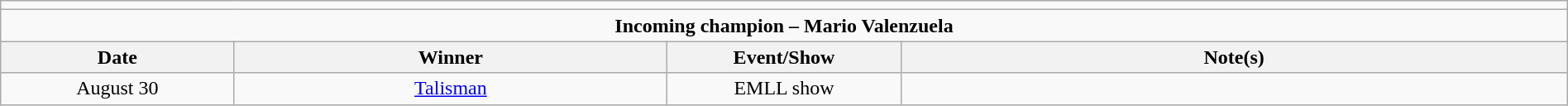<table class="wikitable" style="text-align:center; width:100%;">
<tr>
<td colspan=5></td>
</tr>
<tr>
<td colspan=5><strong>Incoming champion – Mario Valenzuela</strong></td>
</tr>
<tr>
<th width=14%>Date</th>
<th width=26%>Winner</th>
<th width=14%>Event/Show</th>
<th width=40%>Note(s)</th>
</tr>
<tr>
<td>August 30</td>
<td><a href='#'>Talisman</a></td>
<td>EMLL show</td>
<td></td>
</tr>
</table>
